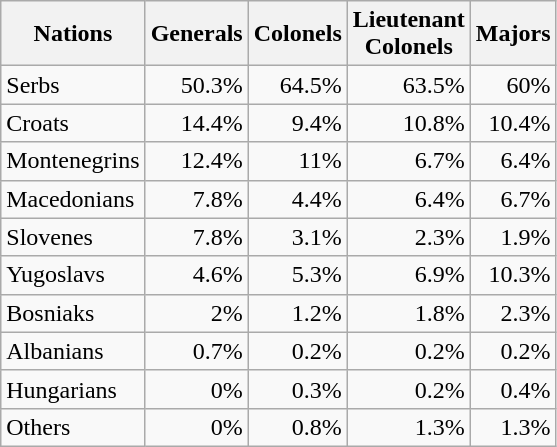<table class="wikitable" style="text-align:right;" width="350px">
<tr>
<th>Nations</th>
<th>Generals</th>
<th>Colonels</th>
<th>Lieutenant Colonels</th>
<th>Majors</th>
</tr>
<tr>
<td align=left>Serbs</td>
<td>50.3%</td>
<td>64.5%</td>
<td>63.5%</td>
<td>60%</td>
</tr>
<tr>
<td align=left>Croats</td>
<td>14.4%</td>
<td>9.4%</td>
<td>10.8%</td>
<td>10.4%</td>
</tr>
<tr>
<td align=left>Montenegrins</td>
<td>12.4%</td>
<td>11%</td>
<td>6.7%</td>
<td>6.4%</td>
</tr>
<tr>
<td align=left>Macedonians</td>
<td>7.8%</td>
<td>4.4%</td>
<td>6.4%</td>
<td>6.7%</td>
</tr>
<tr>
<td align=left>Slovenes</td>
<td>7.8%</td>
<td>3.1%</td>
<td>2.3%</td>
<td>1.9%</td>
</tr>
<tr>
<td align=left>Yugoslavs</td>
<td>4.6%</td>
<td>5.3%</td>
<td>6.9%</td>
<td>10.3%</td>
</tr>
<tr>
<td align=left>Bosniaks</td>
<td>2%</td>
<td>1.2%</td>
<td>1.8%</td>
<td>2.3%</td>
</tr>
<tr>
<td align=left>Albanians</td>
<td>0.7%</td>
<td>0.2%</td>
<td>0.2%</td>
<td>0.2%</td>
</tr>
<tr>
<td align=left>Hungarians</td>
<td>0%</td>
<td>0.3%</td>
<td>0.2%</td>
<td>0.4%</td>
</tr>
<tr>
<td align=left>Others</td>
<td>0%</td>
<td>0.8%</td>
<td>1.3%</td>
<td>1.3%</td>
</tr>
</table>
